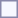<table style="border:1px solid #8888aa; background-color:#f7f8ff; padding:5px; font-size:95%; margin: 0px 12px 12px 0px;">
</table>
